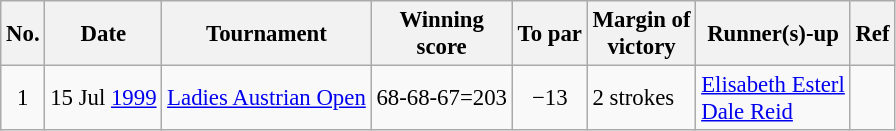<table class="wikitable " style="font-size:95%;">
<tr>
<th>No.</th>
<th>Date</th>
<th>Tournament</th>
<th>Winning<br>score</th>
<th>To par</th>
<th>Margin of<br>victory</th>
<th>Runner(s)-up</th>
<th>Ref</th>
</tr>
<tr>
<td align=center>1</td>
<td align=right>15 Jul <a href='#'>1999</a></td>
<td><a href='#'>Ladies Austrian Open</a></td>
<td align=center>68-68-67=203</td>
<td align=center>−13</td>
<td>2 strokes</td>
<td> <a href='#'>Elisabeth Esterl</a><br> <a href='#'>Dale Reid</a></td>
<td></td>
</tr>
</table>
